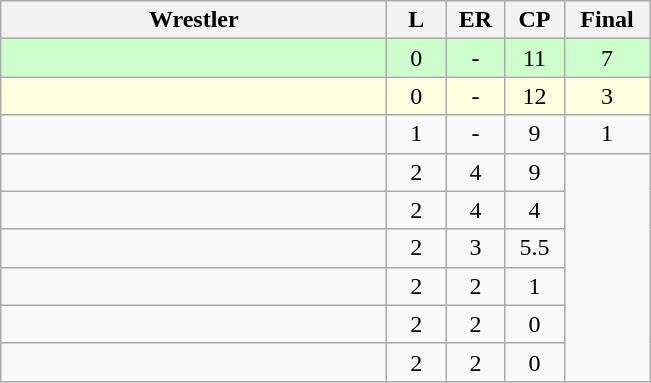<table class="wikitable" style="text-align: center;" |>
<tr>
<th width="250">Wrestler</th>
<th width="32">L</th>
<th width="32">ER</th>
<th width="32">CP</th>
<th width="50">Final</th>
</tr>
<tr bgcolor="ccffcc">
<td style="text-align:left;"></td>
<td>0</td>
<td>-</td>
<td>11</td>
<td>7</td>
</tr>
<tr bgcolor="lightyellow">
<td style="text-align:left;"></td>
<td>0</td>
<td>-</td>
<td>12</td>
<td>3</td>
</tr>
<tr>
<td style="text-align:left;"></td>
<td>1</td>
<td>-</td>
<td>9</td>
<td>1</td>
</tr>
<tr>
<td style="text-align:left;"></td>
<td>2</td>
<td>4</td>
<td>9</td>
</tr>
<tr>
<td style="text-align:left;"></td>
<td>2</td>
<td>4</td>
<td>4</td>
</tr>
<tr>
<td style="text-align:left;"></td>
<td>2</td>
<td>3</td>
<td>5.5</td>
</tr>
<tr>
<td style="text-align:left;"></td>
<td>2</td>
<td>2</td>
<td>1</td>
</tr>
<tr>
<td style="text-align:left;"></td>
<td>2</td>
<td>2</td>
<td>0</td>
</tr>
<tr>
<td style="text-align:left;"></td>
<td>2</td>
<td>2</td>
<td>0</td>
</tr>
</table>
